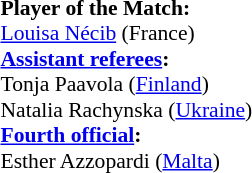<table width=100% style="font-size: 90%">
<tr>
<td><br><strong>Player of the Match:</strong>
<br><a href='#'>Louisa Nécib</a> (France)<br><strong><a href='#'>Assistant referees</a>:</strong>
<br>Tonja Paavola (<a href='#'>Finland</a>)
<br>Natalia Rachynska (<a href='#'>Ukraine</a>)
<br><strong><a href='#'>Fourth official</a>:</strong>
<br>Esther Azzopardi (<a href='#'>Malta</a>)</td>
</tr>
</table>
